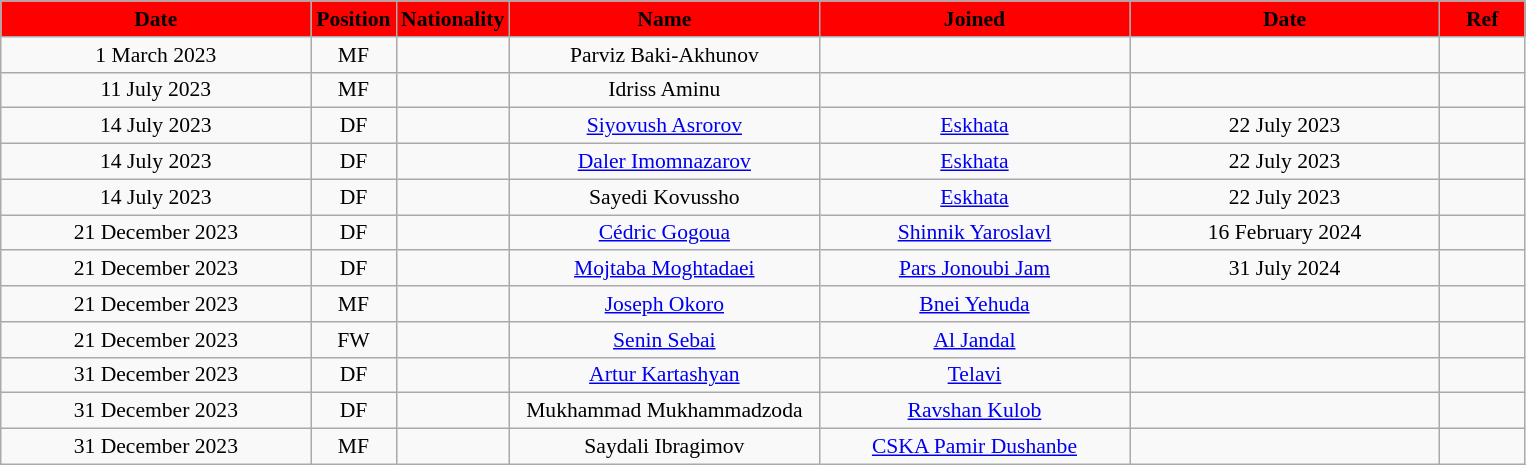<table class="wikitable"  style="text-align:center; font-size:90%; ">
<tr>
<th style="background:#FF0000; color:#000000; width:200px;">Date</th>
<th style="background:#FF0000; color:#000000; width:50px;">Position</th>
<th style="background:#FF0000; color:#000000; width:50px;">Nationality</th>
<th style="background:#FF0000; color:#000000; width:200px;">Name</th>
<th style="background:#FF0000; color:#000000; width:200px;">Joined</th>
<th style="background:#FF0000; color:#000000; width:200px;">Date</th>
<th style="background:#FF0000; color:#000000; width:50px;">Ref</th>
</tr>
<tr>
<td>1 March 2023</td>
<td>MF</td>
<td></td>
<td>Parviz Baki-Akhunov</td>
<td></td>
<td></td>
<td></td>
</tr>
<tr>
<td>11 July 2023</td>
<td>MF</td>
<td></td>
<td>Idriss Aminu</td>
<td></td>
<td></td>
<td></td>
</tr>
<tr>
<td>14 July 2023</td>
<td>DF</td>
<td></td>
<td><a href='#'>Siyovush Asrorov</a></td>
<td><a href='#'>Eskhata</a></td>
<td>22 July 2023</td>
<td></td>
</tr>
<tr>
<td>14 July 2023</td>
<td>DF</td>
<td></td>
<td><a href='#'>Daler Imomnazarov</a></td>
<td><a href='#'>Eskhata</a></td>
<td>22 July 2023</td>
<td></td>
</tr>
<tr>
<td>14 July 2023</td>
<td>DF</td>
<td></td>
<td>Sayedi Kovussho</td>
<td><a href='#'>Eskhata</a></td>
<td>22 July 2023</td>
<td></td>
</tr>
<tr>
<td>21 December 2023</td>
<td>DF</td>
<td></td>
<td><a href='#'>Cédric Gogoua</a></td>
<td><a href='#'>Shinnik Yaroslavl</a></td>
<td>16 February 2024</td>
<td></td>
</tr>
<tr>
<td>21 December 2023</td>
<td>DF</td>
<td></td>
<td><a href='#'>Mojtaba Moghtadaei</a></td>
<td><a href='#'>Pars Jonoubi Jam</a></td>
<td>31 July 2024</td>
<td></td>
</tr>
<tr>
<td>21 December 2023</td>
<td>MF</td>
<td></td>
<td><a href='#'>Joseph Okoro</a></td>
<td><a href='#'>Bnei Yehuda</a></td>
<td></td>
<td></td>
</tr>
<tr>
<td>21 December 2023</td>
<td>FW</td>
<td></td>
<td><a href='#'>Senin Sebai</a></td>
<td><a href='#'>Al Jandal</a></td>
<td></td>
<td></td>
</tr>
<tr>
<td>31 December 2023</td>
<td>DF</td>
<td></td>
<td><a href='#'>Artur Kartashyan</a></td>
<td><a href='#'>Telavi</a></td>
<td></td>
<td></td>
</tr>
<tr>
<td>31 December 2023</td>
<td>DF</td>
<td></td>
<td>Mukhammad Mukhammadzoda</td>
<td><a href='#'>Ravshan Kulob</a></td>
<td></td>
<td></td>
</tr>
<tr>
<td>31 December 2023</td>
<td>MF</td>
<td></td>
<td>Saydali Ibragimov</td>
<td><a href='#'>CSKA Pamir Dushanbe</a></td>
<td></td>
<td></td>
</tr>
</table>
